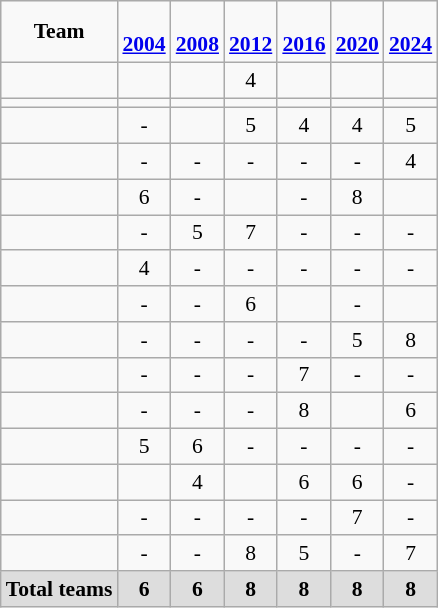<table class="wikitable" style="text-align:center; font-size:90%">
<tr bgcolor=>
<td><strong>Team</strong></td>
<td><strong><br><a href='#'>2004</a></strong></td>
<td><strong><br><a href='#'>2008</a></strong></td>
<td><strong><br><a href='#'>2012</a></strong></td>
<td><strong><br><a href='#'>2016</a></strong></td>
<td><strong><br><a href='#'>2020</a></strong></td>
<td><strong><br><a href='#'>2024</a></strong></td>
</tr>
<tr>
<td align=left></td>
<td></td>
<td></td>
<td>4</td>
<td></td>
<td></td>
<td></td>
</tr>
<tr>
<td align=left></td>
<td></td>
<td></td>
<td></td>
<td></td>
<td></td>
<td></td>
</tr>
<tr>
<td align=left></td>
<td>-</td>
<td></td>
<td>5</td>
<td>4</td>
<td>4</td>
<td>5</td>
</tr>
<tr>
<td align=left></td>
<td>-</td>
<td>-</td>
<td>-</td>
<td>-</td>
<td>-</td>
<td>4</td>
</tr>
<tr>
<td align=left></td>
<td>6</td>
<td>-</td>
<td></td>
<td>-</td>
<td>8</td>
<td></td>
</tr>
<tr>
<td align=left></td>
<td>-</td>
<td>5</td>
<td>7</td>
<td>-</td>
<td>-</td>
<td>-</td>
</tr>
<tr>
<td align=left></td>
<td>4</td>
<td>-</td>
<td>-</td>
<td>-</td>
<td>-</td>
<td>-</td>
</tr>
<tr>
<td align=left></td>
<td>-</td>
<td>-</td>
<td>6</td>
<td></td>
<td>-</td>
<td></td>
</tr>
<tr>
<td align=left></td>
<td>-</td>
<td>-</td>
<td>-</td>
<td>-</td>
<td>5</td>
<td>8</td>
</tr>
<tr>
<td align=left></td>
<td>-</td>
<td>-</td>
<td>-</td>
<td>7</td>
<td>-</td>
<td>-</td>
</tr>
<tr>
<td align=left></td>
<td>-</td>
<td>-</td>
<td>-</td>
<td>8</td>
<td></td>
<td>6</td>
</tr>
<tr>
<td align=left></td>
<td>5</td>
<td>6</td>
<td>-</td>
<td>-</td>
<td>-</td>
<td>-</td>
</tr>
<tr>
<td align=left></td>
<td></td>
<td>4</td>
<td></td>
<td>6</td>
<td>6</td>
<td>-</td>
</tr>
<tr>
<td align=left></td>
<td>-</td>
<td>-</td>
<td>-</td>
<td>-</td>
<td>7</td>
<td>-</td>
</tr>
<tr>
<td align=left></td>
<td>-</td>
<td>-</td>
<td>8</td>
<td>5</td>
<td>-</td>
<td>7</td>
</tr>
<tr style="background:#ddd" class="sortbottom">
<td align=left><strong>Total teams</strong></td>
<td><strong>6</strong></td>
<td><strong>6</strong></td>
<td><strong>8</strong></td>
<td><strong>8</strong></td>
<td><strong>8</strong></td>
<td><strong>8</strong></td>
</tr>
</table>
